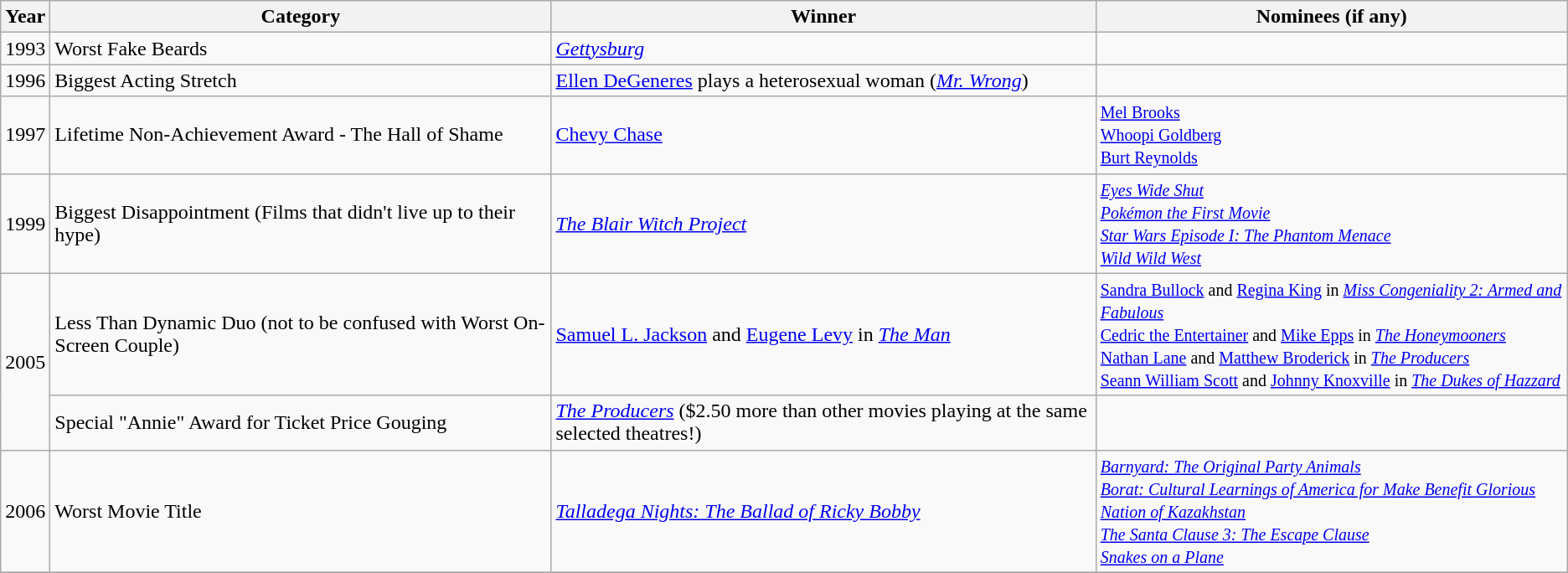<table class="wikitable sortable">
<tr>
<th>Year</th>
<th>Category</th>
<th>Winner</th>
<th>Nominees (if any)</th>
</tr>
<tr>
<td>1993</td>
<td>Worst Fake Beards</td>
<td><em><a href='#'>Gettysburg</a></em></td>
<td></td>
</tr>
<tr>
<td>1996</td>
<td>Biggest Acting Stretch</td>
<td><a href='#'>Ellen DeGeneres</a> plays a heterosexual woman (<em><a href='#'>Mr. Wrong</a></em>)</td>
<td></td>
</tr>
<tr>
<td>1997</td>
<td>Lifetime Non-Achievement Award - The Hall of Shame</td>
<td><a href='#'>Chevy Chase</a></td>
<td><small><a href='#'>Mel Brooks</a><br><a href='#'>Whoopi Goldberg</a><br><a href='#'>Burt Reynolds</a></small></td>
</tr>
<tr>
<td>1999</td>
<td>Biggest Disappointment (Films that didn't live up to their hype)</td>
<td><em><a href='#'>The Blair Witch Project</a></em></td>
<td><small><em><a href='#'>Eyes Wide Shut</a></em><br><em><a href='#'>Pokémon the First Movie</a></em><br><em><a href='#'>Star Wars Episode I: The Phantom Menace</a></em><br><em><a href='#'>Wild Wild West</a></em></small></td>
</tr>
<tr>
<td rowspan=2>2005</td>
<td>Less Than Dynamic Duo (not to be confused with Worst On-Screen Couple)</td>
<td><a href='#'>Samuel L. Jackson</a> and <a href='#'>Eugene Levy</a> in <em><a href='#'>The Man</a></em></td>
<td><small><a href='#'>Sandra Bullock</a> and <a href='#'>Regina King</a> in <em><a href='#'>Miss Congeniality 2: Armed and Fabulous</a></em><br><a href='#'>Cedric the Entertainer</a> and <a href='#'>Mike Epps</a> in <em><a href='#'>The Honeymooners</a></em><br><a href='#'>Nathan Lane</a> and <a href='#'>Matthew Broderick</a> in <em><a href='#'>The Producers</a></em><br><a href='#'>Seann William Scott</a> and <a href='#'>Johnny Knoxville</a> in <em><a href='#'>The Dukes of Hazzard</a></em></small></td>
</tr>
<tr>
<td>Special "Annie" Award for Ticket Price Gouging</td>
<td><em><a href='#'>The Producers</a></em> ($2.50 more than other movies playing at the same selected theatres!)</td>
<td></td>
</tr>
<tr>
<td>2006</td>
<td>Worst Movie Title</td>
<td><em><a href='#'>Talladega Nights: The Ballad of Ricky Bobby</a></em></td>
<td><small><em><a href='#'>Barnyard: The Original Party Animals</a></em><br><em><a href='#'>Borat: Cultural Learnings of America for Make Benefit Glorious Nation of Kazakhstan</a></em><br><em><a href='#'>The Santa Clause 3: The Escape Clause</a></em><br><em><a href='#'>Snakes on a Plane</a></em></small></td>
</tr>
<tr>
</tr>
</table>
